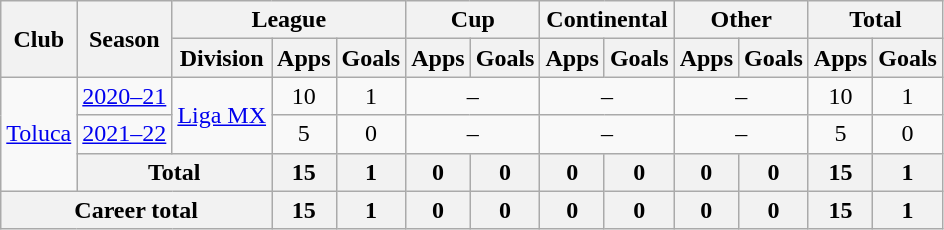<table class="wikitable" style="text-align: center">
<tr>
<th rowspan="2">Club</th>
<th rowspan="2">Season</th>
<th colspan="3">League</th>
<th colspan="2">Cup</th>
<th colspan="2">Continental</th>
<th colspan="2">Other</th>
<th colspan="2">Total</th>
</tr>
<tr>
<th>Division</th>
<th>Apps</th>
<th>Goals</th>
<th>Apps</th>
<th>Goals</th>
<th>Apps</th>
<th>Goals</th>
<th>Apps</th>
<th>Goals</th>
<th>Apps</th>
<th>Goals</th>
</tr>
<tr>
<td rowspan=3><a href='#'>Toluca</a></td>
<td><a href='#'>2020–21</a></td>
<td rowspan=2><a href='#'>Liga MX</a></td>
<td>10</td>
<td>1</td>
<td colspan="2">–</td>
<td colspan="2">–</td>
<td colspan="2">–</td>
<td>10</td>
<td>1</td>
</tr>
<tr>
<td><a href='#'>2021–22</a></td>
<td>5</td>
<td>0</td>
<td colspan="2">–</td>
<td colspan="2">–</td>
<td colspan="2">–</td>
<td>5</td>
<td>0</td>
</tr>
<tr>
<th colspan=2>Total</th>
<th>15</th>
<th>1</th>
<th>0</th>
<th>0</th>
<th>0</th>
<th>0</th>
<th>0</th>
<th>0</th>
<th>15</th>
<th>1</th>
</tr>
<tr>
<th colspan=3>Career total</th>
<th>15</th>
<th>1</th>
<th>0</th>
<th>0</th>
<th>0</th>
<th>0</th>
<th>0</th>
<th>0</th>
<th>15</th>
<th>1</th>
</tr>
</table>
